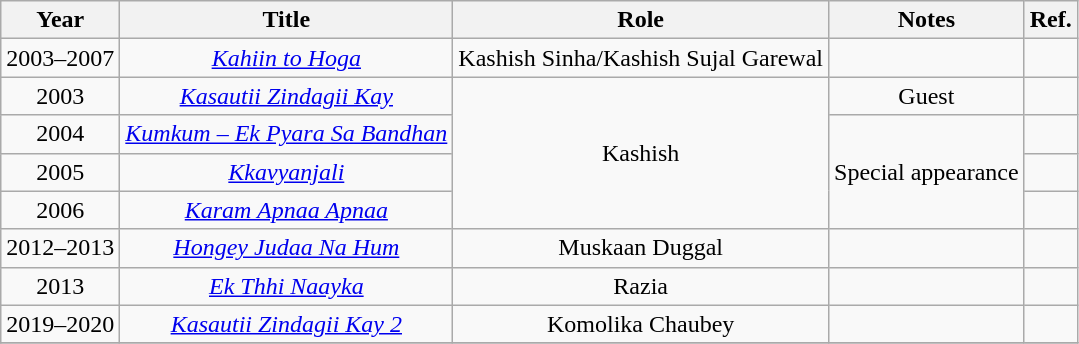<table class="wikitable" style="text-align:center;">
<tr>
<th>Year</th>
<th>Title</th>
<th>Role</th>
<th>Notes</th>
<th>Ref.</th>
</tr>
<tr>
<td>2003–2007</td>
<td><em><a href='#'>Kahiin to Hoga</a></em></td>
<td>Kashish Sinha/Kashish Sujal Garewal</td>
<td></td>
<td></td>
</tr>
<tr>
<td>2003</td>
<td><em><a href='#'>Kasautii Zindagii Kay</a></em></td>
<td rowspan="4">Kashish</td>
<td>Guest</td>
<td></td>
</tr>
<tr>
<td>2004</td>
<td><em><a href='#'>Kumkum – Ek Pyara Sa Bandhan</a></em></td>
<td rowspan="3">Special appearance</td>
<td></td>
</tr>
<tr>
<td>2005</td>
<td><em><a href='#'>Kkavyanjali</a></em></td>
<td></td>
</tr>
<tr>
<td>2006</td>
<td><em><a href='#'>Karam Apnaa Apnaa</a></em></td>
<td></td>
</tr>
<tr>
<td>2012–2013</td>
<td><em><a href='#'>Hongey Judaa Na Hum</a></em></td>
<td>Muskaan Duggal</td>
<td></td>
<td></td>
</tr>
<tr>
<td>2013</td>
<td><em><a href='#'>Ek Thhi Naayka</a></em></td>
<td>Razia</td>
<td></td>
<td></td>
</tr>
<tr>
<td>2019–2020</td>
<td><em><a href='#'>Kasautii Zindagii Kay 2</a></em></td>
<td>Komolika Chaubey</td>
<td></td>
<td></td>
</tr>
<tr>
</tr>
</table>
